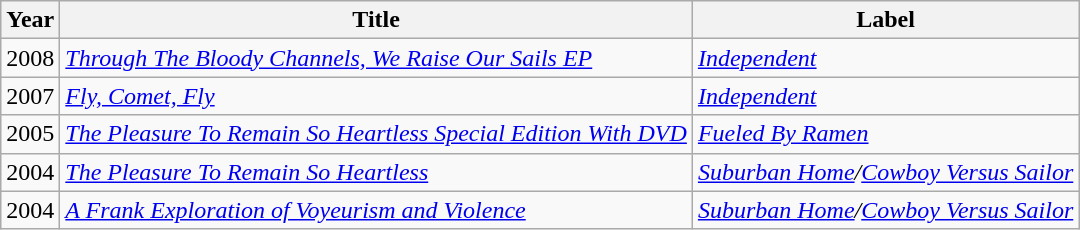<table class="wikitable">
<tr>
<th align="left">Year</th>
<th align="left">Title</th>
<th align="left">Label</th>
</tr>
<tr>
<td>2008</td>
<td><em><a href='#'>Through The Bloody Channels, We Raise Our Sails EP</a></em></td>
<td><em><a href='#'>Independent</a></em></td>
</tr>
<tr>
<td>2007</td>
<td><em><a href='#'>Fly, Comet, Fly</a></em></td>
<td><em><a href='#'>Independent</a></em></td>
</tr>
<tr>
<td>2005</td>
<td><em><a href='#'>The Pleasure To Remain So Heartless Special Edition With DVD</a></em></td>
<td><em><a href='#'>Fueled By Ramen</a></em></td>
</tr>
<tr>
<td>2004</td>
<td><em><a href='#'>The Pleasure To Remain So Heartless</a></em></td>
<td><em><a href='#'>Suburban Home</a>/<a href='#'>Cowboy Versus Sailor</a></em></td>
</tr>
<tr>
<td>2004</td>
<td><em><a href='#'>A Frank Exploration of Voyeurism and Violence</a></em></td>
<td><em><a href='#'>Suburban Home</a>/<a href='#'>Cowboy Versus Sailor</a></em></td>
</tr>
</table>
